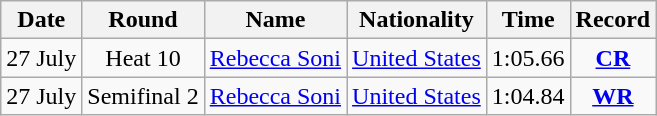<table class="wikitable" style="text-align:center">
<tr>
<th>Date</th>
<th>Round</th>
<th>Name</th>
<th>Nationality</th>
<th>Time</th>
<th>Record</th>
</tr>
<tr>
<td>27 July</td>
<td>Heat 10</td>
<td align="left"><a href='#'>Rebecca Soni</a></td>
<td align="left"> <a href='#'>United States</a></td>
<td>1:05.66</td>
<td><strong><a href='#'>CR</a></strong></td>
</tr>
<tr>
<td>27 July</td>
<td>Semifinal 2</td>
<td align="left"><a href='#'>Rebecca Soni</a></td>
<td align="left"> <a href='#'>United States</a></td>
<td>1:04.84</td>
<td><strong><a href='#'>WR</a></strong></td>
</tr>
</table>
